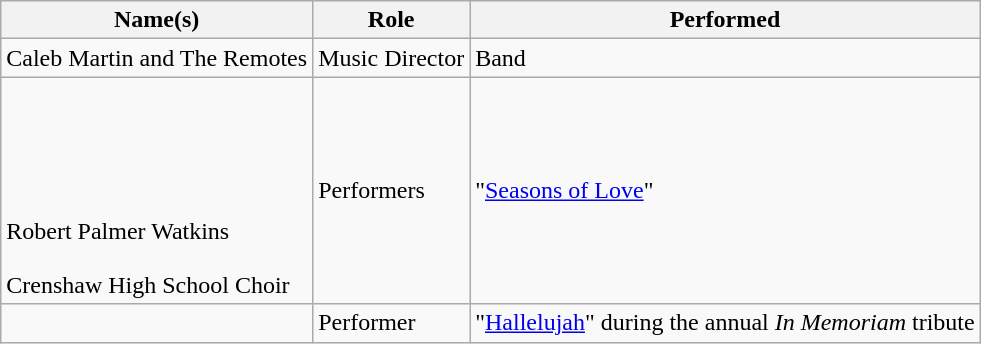<table class="wikitable sortable">
<tr>
<th>Name(s)</th>
<th>Role</th>
<th>Performed</th>
</tr>
<tr>
<td>Caleb Martin and The Remotes</td>
<td>Music Director</td>
<td>Band</td>
</tr>
<tr>
<td>  <br>   <br>  <br>   <br> <br>  Robert Palmer Watkins  <br>   <br> Crenshaw High School Choir</td>
<td>Performers</td>
<td>"<a href='#'>Seasons of Love</a>"</td>
</tr>
<tr>
<td></td>
<td>Performer</td>
<td>"<a href='#'>Hallelujah</a>" during the annual <em>In Memoriam</em> tribute</td>
</tr>
</table>
